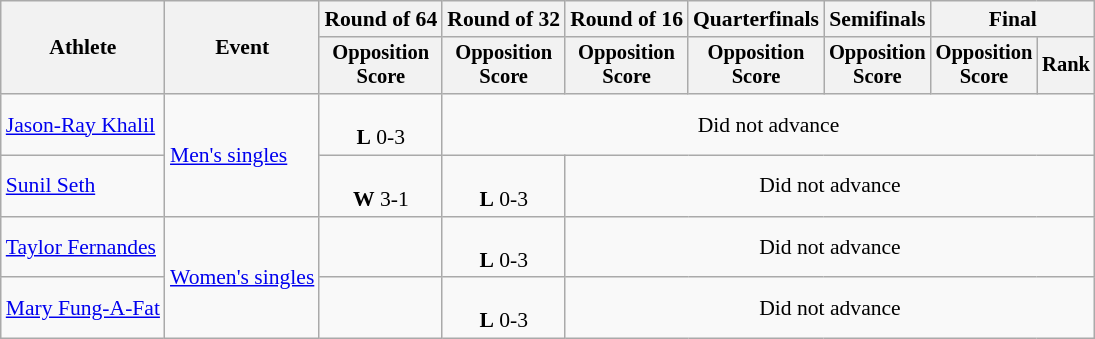<table class=wikitable style="font-size:90%">
<tr>
<th rowspan=2>Athlete</th>
<th rowspan=2>Event</th>
<th>Round of 64</th>
<th>Round of 32</th>
<th>Round of 16</th>
<th>Quarterfinals</th>
<th>Semifinals</th>
<th colspan=2>Final</th>
</tr>
<tr style="font-size:95%">
<th>Opposition<br>Score</th>
<th>Opposition<br>Score</th>
<th>Opposition<br>Score</th>
<th>Opposition<br>Score</th>
<th>Opposition<br>Score</th>
<th>Opposition<br>Score</th>
<th>Rank</th>
</tr>
<tr align=center>
<td align=left><a href='#'>Jason-Ray Khalil</a></td>
<td align=left rowspan=2><a href='#'>Men's singles</a></td>
<td><br> <strong>L</strong> 0-3</td>
<td colspan=6>Did not advance</td>
</tr>
<tr align=center>
<td align=left><a href='#'>Sunil Seth</a></td>
<td><br> <strong>W</strong> 3-1</td>
<td><br> <strong>L</strong> 0-3</td>
<td colspan=5>Did not advance</td>
</tr>
<tr align=center>
<td align=left><a href='#'>Taylor Fernandes</a></td>
<td align=left rowspan=2><a href='#'>Women's singles</a></td>
<td></td>
<td><br> <strong>L</strong> 0-3</td>
<td colspan=5>Did not advance</td>
</tr>
<tr align=center>
<td align=left><a href='#'>Mary Fung-A-Fat</a></td>
<td></td>
<td><br> <strong>L</strong> 0-3</td>
<td colspan=5>Did not advance</td>
</tr>
</table>
